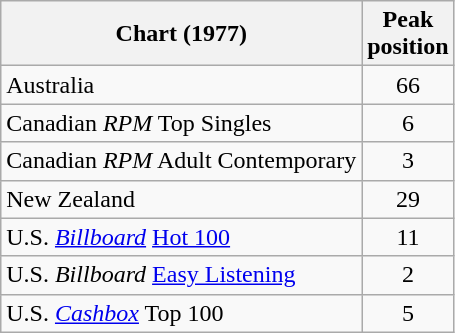<table class="wikitable sortable">
<tr>
<th>Chart (1977)</th>
<th>Peak<br>position</th>
</tr>
<tr>
<td>Australia</td>
<td style="text-align:center;">66</td>
</tr>
<tr>
<td>Canadian <em>RPM</em> Top Singles</td>
<td style="text-align:center;">6</td>
</tr>
<tr>
<td>Canadian <em>RPM</em> Adult Contemporary</td>
<td style="text-align:center;">3</td>
</tr>
<tr>
<td>New Zealand</td>
<td style="text-align:center;">29</td>
</tr>
<tr>
<td>U.S. <em><a href='#'>Billboard</a></em> <a href='#'>Hot 100</a></td>
<td style="text-align:center;">11</td>
</tr>
<tr>
<td>U.S. <em>Billboard</em> <a href='#'>Easy Listening</a></td>
<td style="text-align:center;">2</td>
</tr>
<tr>
<td>U.S. <em><a href='#'>Cashbox</a></em> Top 100</td>
<td style="text-align:center;">5</td>
</tr>
</table>
